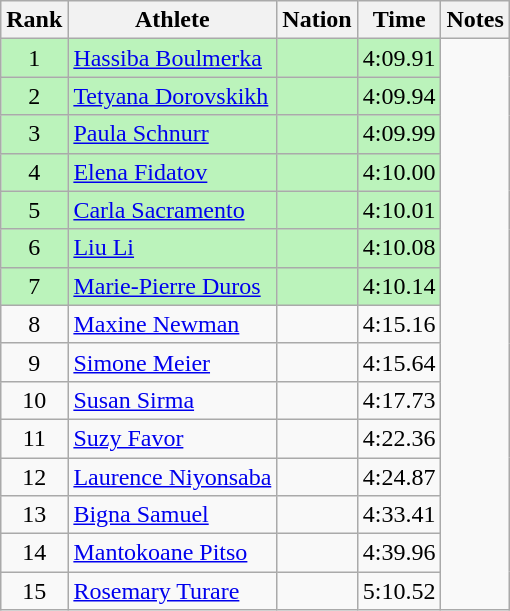<table class="wikitable sortable" style="text-align:center">
<tr>
<th>Rank</th>
<th>Athlete</th>
<th>Nation</th>
<th>Time</th>
<th>Notes</th>
</tr>
<tr style="background:#bbf3bb;">
<td>1</td>
<td align=left><a href='#'>Hassiba Boulmerka</a></td>
<td align=left></td>
<td>4:09.91</td>
</tr>
<tr style="background:#bbf3bb;">
<td>2</td>
<td align=left><a href='#'>Tetyana Dorovskikh</a></td>
<td align=left></td>
<td>4:09.94</td>
</tr>
<tr style="background:#bbf3bb;">
<td>3</td>
<td align=left><a href='#'>Paula Schnurr</a></td>
<td align=left></td>
<td>4:09.99</td>
</tr>
<tr style="background:#bbf3bb;">
<td>4</td>
<td align=left><a href='#'>Elena Fidatov</a></td>
<td align=left></td>
<td>4:10.00</td>
</tr>
<tr style="background:#bbf3bb;">
<td>5</td>
<td align=left><a href='#'>Carla Sacramento</a></td>
<td align=left></td>
<td>4:10.01</td>
</tr>
<tr style="background:#bbf3bb;">
<td>6</td>
<td align=left><a href='#'>Liu Li</a></td>
<td align=left></td>
<td>4:10.08</td>
</tr>
<tr style="background:#bbf3bb;">
<td>7</td>
<td align=left><a href='#'>Marie-Pierre Duros</a></td>
<td align=left></td>
<td>4:10.14</td>
</tr>
<tr>
<td>8</td>
<td align=left><a href='#'>Maxine Newman</a></td>
<td align=left></td>
<td>4:15.16</td>
</tr>
<tr>
<td>9</td>
<td align=left><a href='#'>Simone Meier</a></td>
<td align=left></td>
<td>4:15.64</td>
</tr>
<tr>
<td>10</td>
<td align=left><a href='#'>Susan Sirma</a></td>
<td align=left></td>
<td>4:17.73</td>
</tr>
<tr>
<td>11</td>
<td align=left><a href='#'>Suzy Favor</a></td>
<td align=left></td>
<td>4:22.36</td>
</tr>
<tr>
<td>12</td>
<td align=left><a href='#'>Laurence Niyonsaba</a></td>
<td align=left></td>
<td>4:24.87</td>
</tr>
<tr>
<td>13</td>
<td align=left><a href='#'>Bigna Samuel</a></td>
<td align=left></td>
<td>4:33.41</td>
</tr>
<tr>
<td>14</td>
<td align=left><a href='#'>Mantokoane Pitso</a></td>
<td align=left></td>
<td>4:39.96</td>
</tr>
<tr>
<td>15</td>
<td align=left><a href='#'>Rosemary Turare</a></td>
<td align=left></td>
<td>5:10.52</td>
</tr>
</table>
